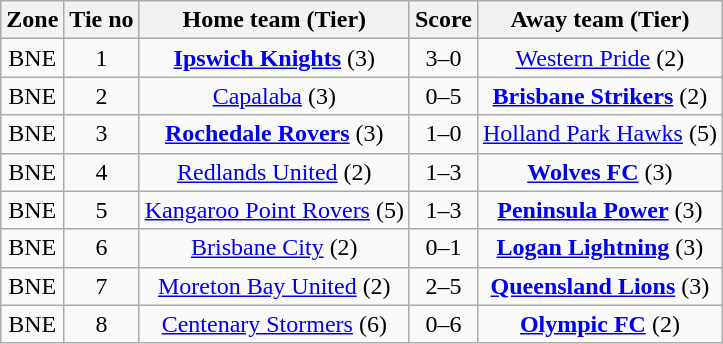<table class="wikitable" style="text-align:center">
<tr>
<th>Zone</th>
<th>Tie no</th>
<th>Home team (Tier)</th>
<th>Score</th>
<th>Away team (Tier)</th>
</tr>
<tr>
<td>BNE</td>
<td>1</td>
<td><strong><a href='#'>Ipswich Knights</a></strong> (3)</td>
<td>3–0</td>
<td><a href='#'>Western Pride</a> (2)</td>
</tr>
<tr>
<td>BNE</td>
<td>2</td>
<td><a href='#'>Capalaba</a> (3)</td>
<td>0–5</td>
<td><strong><a href='#'>Brisbane Strikers</a></strong> (2)</td>
</tr>
<tr>
<td>BNE</td>
<td>3</td>
<td><strong><a href='#'>Rochedale Rovers</a></strong> (3)</td>
<td>1–0</td>
<td><a href='#'>Holland Park Hawks</a> (5)</td>
</tr>
<tr>
<td>BNE</td>
<td>4</td>
<td><a href='#'>Redlands United</a> (2)</td>
<td>1–3</td>
<td><strong><a href='#'>Wolves FC</a></strong> (3)</td>
</tr>
<tr>
<td>BNE</td>
<td>5</td>
<td><a href='#'>Kangaroo Point Rovers</a> (5)</td>
<td>1–3</td>
<td><strong><a href='#'>Peninsula Power</a></strong> (3)</td>
</tr>
<tr>
<td>BNE</td>
<td>6</td>
<td><a href='#'>Brisbane City</a> (2)</td>
<td>0–1</td>
<td><strong><a href='#'>Logan Lightning</a></strong> (3)</td>
</tr>
<tr>
<td>BNE</td>
<td>7</td>
<td><a href='#'>Moreton Bay United</a> (2)</td>
<td>2–5</td>
<td><strong><a href='#'>Queensland Lions</a></strong> (3)</td>
</tr>
<tr>
<td>BNE</td>
<td>8</td>
<td><a href='#'>Centenary Stormers</a> (6)</td>
<td>0–6</td>
<td><strong><a href='#'>Olympic FC</a></strong>  (2)</td>
</tr>
</table>
